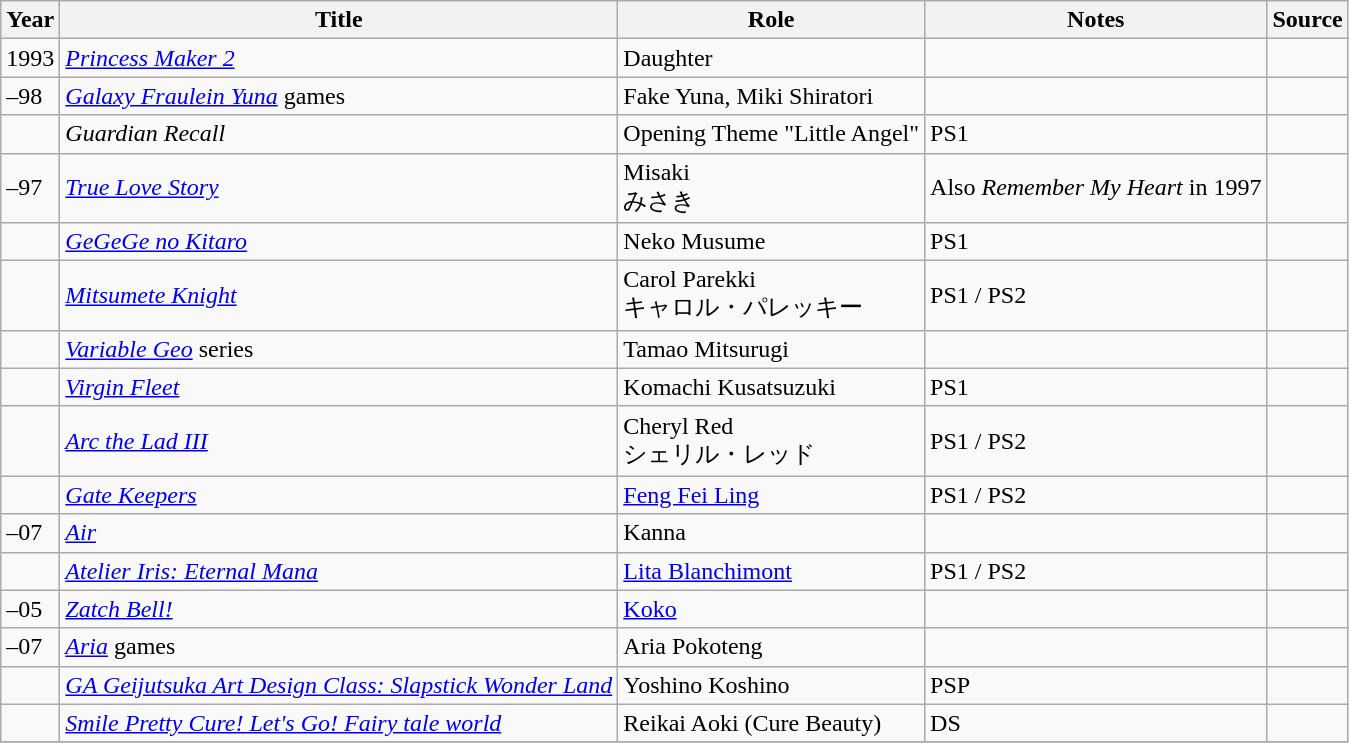<table class="wikitable sortable plainrowheaders">
<tr>
<th>Year</th>
<th>Title</th>
<th>Role</th>
<th class="unsortable">Notes</th>
<th class="unsortable">Source</th>
</tr>
<tr>
<td>1993</td>
<td><em><a href='#'>Princess Maker 2</a></em></td>
<td>Daughter</td>
<td></td>
<td></td>
</tr>
<tr>
<td>–98</td>
<td><em><a href='#'>Galaxy Fraulein Yuna</a></em> games</td>
<td>Fake Yuna, Miki Shiratori</td>
<td></td>
<td></td>
</tr>
<tr>
<td></td>
<td><em>Guardian Recall</em></td>
<td>Opening Theme "Little Angel"</td>
<td>PS1</td>
<td></td>
</tr>
<tr>
<td>–97</td>
<td><em><a href='#'>True Love Story</a></em></td>
<td>Misaki<br>みさき</td>
<td>Also <em>Remember My Heart</em> in 1997</td>
<td></td>
</tr>
<tr>
<td></td>
<td><em><a href='#'>GeGeGe no Kitaro</a></em></td>
<td>Neko Musume</td>
<td>PS1</td>
<td></td>
</tr>
<tr>
<td></td>
<td><em><a href='#'>Mitsumete Knight</a></em></td>
<td>Carol Parekki<br>キャロル・パレッキー</td>
<td>PS1 / PS2</td>
<td></td>
</tr>
<tr>
<td></td>
<td><em><a href='#'>Variable Geo</a></em> series</td>
<td>Tamao Mitsurugi</td>
<td></td>
<td></td>
</tr>
<tr>
<td></td>
<td><em><a href='#'>Virgin Fleet</a></em></td>
<td>Komachi Kusatsuzuki</td>
<td>PS1</td>
<td></td>
</tr>
<tr>
<td></td>
<td><em><a href='#'>Arc the Lad III</a></em></td>
<td>Cheryl Red<br>シェリル・レッド</td>
<td>PS1 / PS2</td>
<td></td>
</tr>
<tr>
<td></td>
<td><em><a href='#'>Gate Keepers</a></em></td>
<td><a href='#'>Feng Fei Ling</a></td>
<td>PS1 / PS2</td>
<td></td>
</tr>
<tr>
<td>–07</td>
<td><em><a href='#'>Air</a></em></td>
<td>Kanna</td>
<td></td>
<td></td>
</tr>
<tr>
<td></td>
<td><em><a href='#'>Atelier Iris: Eternal Mana</a></em></td>
<td><a href='#'>Lita Blanchimont</a></td>
<td>PS1 / PS2</td>
<td></td>
</tr>
<tr>
<td>–05</td>
<td><em><a href='#'>Zatch Bell!</a></em></td>
<td><a href='#'>Koko</a></td>
<td></td>
<td></td>
</tr>
<tr>
<td>–07</td>
<td><em><a href='#'>Aria</a></em> games</td>
<td>Aria Pokoteng</td>
<td></td>
<td></td>
</tr>
<tr>
<td></td>
<td><em> <a href='#'>GA Geijutsuka Art Design Class: Slapstick Wonder Land</a></em></td>
<td>Yoshino Koshino</td>
<td>PSP</td>
<td></td>
</tr>
<tr>
<td></td>
<td><em><a href='#'>Smile Pretty Cure! Let's Go! Fairy tale world</a></em></td>
<td>Reikai Aoki (Cure Beauty)</td>
<td>DS</td>
<td></td>
</tr>
<tr>
</tr>
</table>
